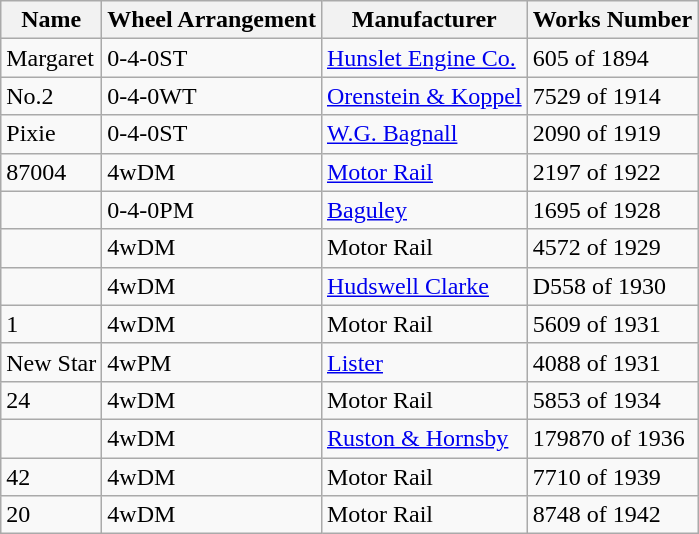<table class="wikitable">
<tr>
<th>Name</th>
<th>Wheel Arrangement</th>
<th>Manufacturer</th>
<th>Works Number</th>
</tr>
<tr>
<td>Margaret</td>
<td>0-4-0ST</td>
<td><a href='#'>Hunslet Engine Co.</a></td>
<td>605 of 1894</td>
</tr>
<tr>
<td>No.2</td>
<td>0-4-0WT</td>
<td><a href='#'>Orenstein & Koppel</a></td>
<td>7529 of 1914</td>
</tr>
<tr>
<td>Pixie</td>
<td>0-4-0ST</td>
<td><a href='#'>W.G. Bagnall</a></td>
<td>2090 of 1919</td>
</tr>
<tr>
<td>87004</td>
<td>4wDM</td>
<td><a href='#'>Motor Rail</a></td>
<td>2197 of 1922</td>
</tr>
<tr>
<td></td>
<td>0-4-0PM</td>
<td><a href='#'>Baguley</a></td>
<td>1695 of 1928</td>
</tr>
<tr>
<td></td>
<td>4wDM</td>
<td>Motor Rail</td>
<td>4572 of 1929</td>
</tr>
<tr>
<td></td>
<td>4wDM</td>
<td><a href='#'>Hudswell Clarke</a></td>
<td>D558 of 1930</td>
</tr>
<tr>
<td>1</td>
<td>4wDM</td>
<td>Motor Rail</td>
<td>5609 of 1931</td>
</tr>
<tr>
<td>New Star</td>
<td>4wPM</td>
<td><a href='#'>Lister</a></td>
<td>4088 of 1931</td>
</tr>
<tr>
<td>24</td>
<td>4wDM</td>
<td>Motor Rail</td>
<td>5853 of 1934</td>
</tr>
<tr>
<td></td>
<td>4wDM</td>
<td><a href='#'>Ruston & Hornsby</a></td>
<td>179870 of 1936</td>
</tr>
<tr>
<td>42</td>
<td>4wDM</td>
<td>Motor Rail</td>
<td>7710 of 1939</td>
</tr>
<tr>
<td>20</td>
<td>4wDM</td>
<td>Motor Rail</td>
<td>8748 of 1942</td>
</tr>
</table>
